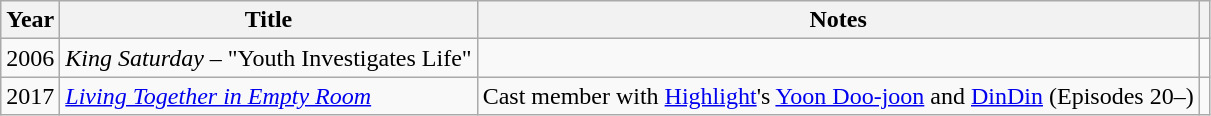<table class="wikitable">
<tr>
<th scope="col">Year</th>
<th scope="col">Title</th>
<th scope="col">Notes</th>
<th scope="col" class="unsortable"></th>
</tr>
<tr>
<td>2006</td>
<td><em>King Saturday</em> – "Youth Investigates Life"</td>
<td></td>
<td></td>
</tr>
<tr>
<td>2017</td>
<td><em><a href='#'>Living Together in Empty Room</a></em></td>
<td>Cast member with <a href='#'>Highlight</a>'s <a href='#'>Yoon Doo-joon</a> and <a href='#'>DinDin</a> (Episodes 20–)</td>
<td></td>
</tr>
</table>
